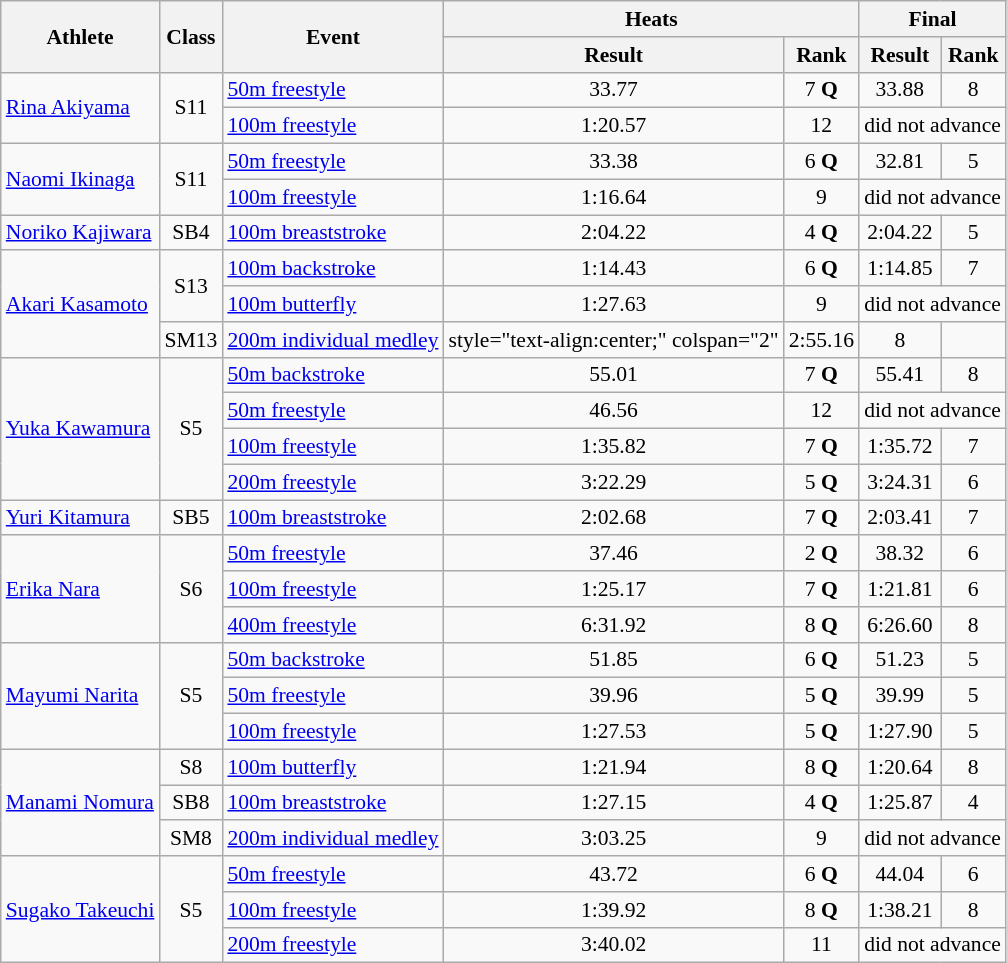<table class=wikitable style="font-size:90%">
<tr>
<th rowspan="2">Athlete</th>
<th rowspan="2">Class</th>
<th rowspan="2">Event</th>
<th colspan="2">Heats</th>
<th colspan="2">Final</th>
</tr>
<tr>
<th>Result</th>
<th>Rank</th>
<th>Result</th>
<th>Rank</th>
</tr>
<tr>
<td rowspan="2"><a href='#'>Rina Akiyama</a></td>
<td rowspan="2" style="text-align:center;">S11</td>
<td><a href='#'>50m freestyle</a></td>
<td style="text-align:center;">33.77</td>
<td style="text-align:center;">7 <strong>Q</strong></td>
<td style="text-align:center;">33.88</td>
<td style="text-align:center;">8</td>
</tr>
<tr>
<td><a href='#'>100m freestyle</a></td>
<td style="text-align:center;">1:20.57</td>
<td style="text-align:center;">12</td>
<td style="text-align:center;" colspan="2">did not advance</td>
</tr>
<tr>
<td rowspan="2"><a href='#'>Naomi Ikinaga</a></td>
<td rowspan="2" style="text-align:center;">S11</td>
<td><a href='#'>50m freestyle</a></td>
<td style="text-align:center;">33.38</td>
<td style="text-align:center;">6 <strong>Q</strong></td>
<td style="text-align:center;">32.81</td>
<td style="text-align:center;">5</td>
</tr>
<tr>
<td><a href='#'>100m freestyle</a></td>
<td style="text-align:center;">1:16.64</td>
<td style="text-align:center;">9</td>
<td style="text-align:center;" colspan="2">did not advance</td>
</tr>
<tr>
<td><a href='#'>Noriko Kajiwara</a></td>
<td style="text-align:center;">SB4</td>
<td><a href='#'>100m breaststroke</a></td>
<td style="text-align:center;">2:04.22</td>
<td style="text-align:center;">4 <strong>Q</strong></td>
<td style="text-align:center;">2:04.22</td>
<td style="text-align:center;">5</td>
</tr>
<tr>
<td rowspan="3"><a href='#'>Akari Kasamoto</a></td>
<td rowspan="2" style="text-align:center;">S13</td>
<td><a href='#'>100m backstroke</a></td>
<td style="text-align:center;">1:14.43</td>
<td style="text-align:center;">6 <strong>Q</strong></td>
<td style="text-align:center;">1:14.85</td>
<td style="text-align:center;">7</td>
</tr>
<tr>
<td><a href='#'>100m butterfly</a></td>
<td style="text-align:center;">1:27.63</td>
<td style="text-align:center;">9</td>
<td style="text-align:center;" colspan="2">did not advance</td>
</tr>
<tr>
<td style="text-align:center;">SM13</td>
<td><a href='#'>200m individual medley</a></td>
<td>style="text-align:center;" colspan="2" </td>
<td style="text-align:center;">2:55.16</td>
<td style="text-align:center;">8</td>
</tr>
<tr>
<td rowspan="4"><a href='#'>Yuka Kawamura</a></td>
<td rowspan="4" style="text-align:center;">S5</td>
<td><a href='#'>50m backstroke</a></td>
<td style="text-align:center;">55.01</td>
<td style="text-align:center;">7 <strong>Q</strong></td>
<td style="text-align:center;">55.41</td>
<td style="text-align:center;">8</td>
</tr>
<tr>
<td><a href='#'>50m freestyle</a></td>
<td style="text-align:center;">46.56</td>
<td style="text-align:center;">12</td>
<td style="text-align:center;" colspan="2">did not advance</td>
</tr>
<tr>
<td><a href='#'>100m freestyle</a></td>
<td style="text-align:center;">1:35.82</td>
<td style="text-align:center;">7 <strong>Q</strong></td>
<td style="text-align:center;">1:35.72</td>
<td style="text-align:center;">7</td>
</tr>
<tr>
<td><a href='#'>200m freestyle</a></td>
<td style="text-align:center;">3:22.29</td>
<td style="text-align:center;">5 <strong>Q</strong></td>
<td style="text-align:center;">3:24.31</td>
<td style="text-align:center;">6</td>
</tr>
<tr>
<td><a href='#'>Yuri Kitamura</a></td>
<td style="text-align:center;">SB5</td>
<td><a href='#'>100m breaststroke</a></td>
<td style="text-align:center;">2:02.68</td>
<td style="text-align:center;">7 <strong>Q</strong></td>
<td style="text-align:center;">2:03.41</td>
<td style="text-align:center;">7</td>
</tr>
<tr>
<td rowspan="3"><a href='#'>Erika Nara</a></td>
<td rowspan="3" style="text-align:center;">S6</td>
<td><a href='#'>50m freestyle</a></td>
<td style="text-align:center;">37.46</td>
<td style="text-align:center;">2 <strong>Q</strong></td>
<td style="text-align:center;">38.32</td>
<td style="text-align:center;">6</td>
</tr>
<tr>
<td><a href='#'>100m freestyle</a></td>
<td style="text-align:center;">1:25.17</td>
<td style="text-align:center;">7 <strong>Q</strong></td>
<td style="text-align:center;">1:21.81</td>
<td style="text-align:center;">6</td>
</tr>
<tr>
<td><a href='#'>400m freestyle</a></td>
<td style="text-align:center;">6:31.92</td>
<td style="text-align:center;">8 <strong>Q</strong></td>
<td style="text-align:center;">6:26.60</td>
<td style="text-align:center;">8</td>
</tr>
<tr>
<td rowspan="3"><a href='#'>Mayumi Narita</a></td>
<td rowspan="3" style="text-align:center;">S5</td>
<td><a href='#'>50m backstroke</a></td>
<td style="text-align:center;">51.85</td>
<td style="text-align:center;">6 <strong>Q</strong></td>
<td style="text-align:center;">51.23</td>
<td style="text-align:center;">5</td>
</tr>
<tr>
<td><a href='#'>50m freestyle</a></td>
<td style="text-align:center;">39.96</td>
<td style="text-align:center;">5 <strong>Q</strong></td>
<td style="text-align:center;">39.99</td>
<td style="text-align:center;">5</td>
</tr>
<tr>
<td><a href='#'>100m freestyle</a></td>
<td style="text-align:center;">1:27.53</td>
<td style="text-align:center;">5 <strong>Q</strong></td>
<td style="text-align:center;">1:27.90</td>
<td style="text-align:center;">5</td>
</tr>
<tr>
<td rowspan="3"><a href='#'>Manami Nomura</a></td>
<td style="text-align:center;">S8</td>
<td><a href='#'>100m butterfly</a></td>
<td style="text-align:center;">1:21.94</td>
<td style="text-align:center;">8 <strong>Q</strong></td>
<td style="text-align:center;">1:20.64</td>
<td style="text-align:center;">8</td>
</tr>
<tr>
<td style="text-align:center;">SB8</td>
<td><a href='#'>100m breaststroke</a></td>
<td style="text-align:center;">1:27.15</td>
<td style="text-align:center;">4 <strong>Q</strong></td>
<td style="text-align:center;">1:25.87</td>
<td style="text-align:center;">4</td>
</tr>
<tr>
<td style="text-align:center;">SM8</td>
<td><a href='#'>200m individual medley</a></td>
<td style="text-align:center;">3:03.25</td>
<td style="text-align:center;">9</td>
<td style="text-align:center;" colspan="2">did not advance</td>
</tr>
<tr>
<td rowspan="3"><a href='#'>Sugako Takeuchi</a></td>
<td rowspan="3" style="text-align:center;">S5</td>
<td><a href='#'>50m freestyle</a></td>
<td style="text-align:center;">43.72</td>
<td style="text-align:center;">6 <strong>Q</strong></td>
<td style="text-align:center;">44.04</td>
<td style="text-align:center;">6</td>
</tr>
<tr>
<td><a href='#'>100m freestyle</a></td>
<td style="text-align:center;">1:39.92</td>
<td style="text-align:center;">8 <strong>Q</strong></td>
<td style="text-align:center;">1:38.21</td>
<td style="text-align:center;">8</td>
</tr>
<tr>
<td><a href='#'>200m freestyle</a></td>
<td style="text-align:center;">3:40.02</td>
<td style="text-align:center;">11</td>
<td style="text-align:center;" colspan="2">did not advance</td>
</tr>
</table>
